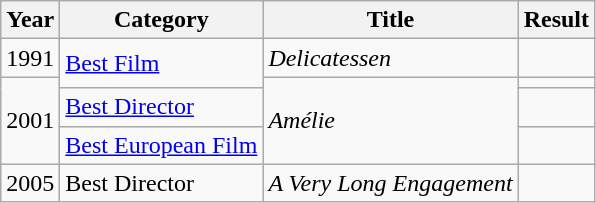<table class="wikitable">
<tr>
<th>Year</th>
<th>Category</th>
<th>Title</th>
<th>Result</th>
</tr>
<tr>
<td>1991</td>
<td rowspan=2><a href='#'>Best Film</a></td>
<td><em>Delicatessen</em></td>
<td></td>
</tr>
<tr>
<td rowspan=3>2001</td>
<td rowspan=3><em>Amélie</em></td>
<td></td>
</tr>
<tr>
<td><a href='#'>Best Director</a></td>
<td></td>
</tr>
<tr>
<td><a href='#'>Best European Film</a></td>
<td></td>
</tr>
<tr>
<td>2005</td>
<td>Best Director</td>
<td><em>A Very Long Engagement</em></td>
<td></td>
</tr>
</table>
